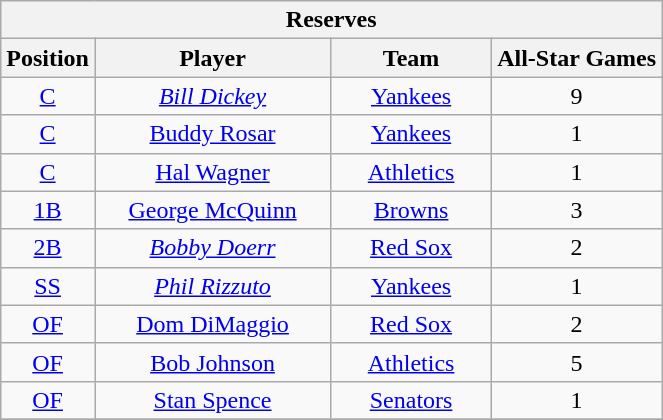<table class="wikitable" style="font-size: 100%; text-align:right;">
<tr>
<th colspan="4">Reserves</th>
</tr>
<tr>
<th>Position</th>
<th width="150">Player</th>
<th width="100">Team</th>
<th>All-Star Games</th>
</tr>
<tr>
<td align="center"><a href='#'>C</a></td>
<td align="center"><em><a href='#'>Bill Dickey</a></em></td>
<td align="center"><a href='#'>Yankees</a></td>
<td align="center">9</td>
</tr>
<tr>
<td align="center"><a href='#'>C</a></td>
<td align="center"><a href='#'>Buddy Rosar</a></td>
<td align="center"><a href='#'>Yankees</a></td>
<td align="center">1</td>
</tr>
<tr>
<td align="center"><a href='#'>C</a></td>
<td align="center"><a href='#'>Hal Wagner</a></td>
<td align="center"><a href='#'>Athletics</a></td>
<td align="center">1</td>
</tr>
<tr>
<td align="center"><a href='#'>1B</a></td>
<td align="center"><a href='#'>George McQuinn</a></td>
<td align="center"><a href='#'>Browns</a></td>
<td align="center">3</td>
</tr>
<tr>
<td align="center"><a href='#'>2B</a></td>
<td align="center"><em><a href='#'>Bobby Doerr</a></em></td>
<td align="center"><a href='#'>Red Sox</a></td>
<td align="center">2</td>
</tr>
<tr>
<td align="center"><a href='#'>SS</a></td>
<td align="center"><em><a href='#'>Phil Rizzuto</a></em></td>
<td align="center"><a href='#'>Yankees</a></td>
<td align="center">1</td>
</tr>
<tr>
<td align="center"><a href='#'>OF</a></td>
<td align="center"><a href='#'>Dom DiMaggio</a></td>
<td align="center"><a href='#'>Red Sox</a></td>
<td align="center">2</td>
</tr>
<tr>
<td align="center"><a href='#'>OF</a></td>
<td align="center"><a href='#'>Bob Johnson</a></td>
<td align="center"><a href='#'>Athletics</a></td>
<td align="center">5</td>
</tr>
<tr>
<td align="center"><a href='#'>OF</a></td>
<td align="center"><a href='#'>Stan Spence</a></td>
<td align="center"><a href='#'>Senators</a></td>
<td align="center">1</td>
</tr>
<tr>
</tr>
</table>
